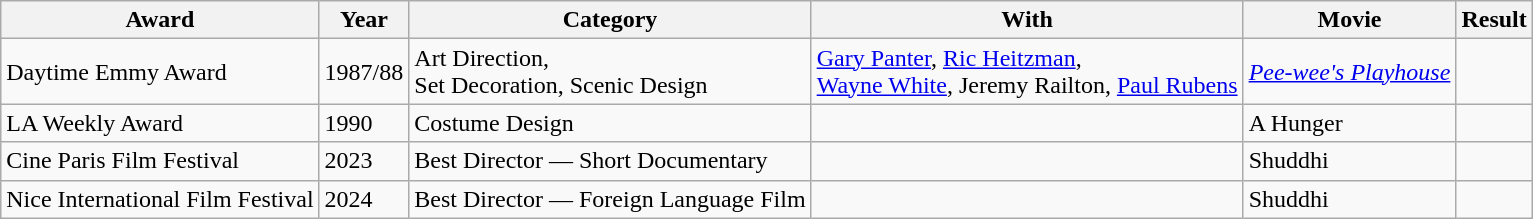<table class="wikitable sortable">
<tr>
<th>Award</th>
<th>Year</th>
<th>Category</th>
<th>With</th>
<th>Movie</th>
<th>Result</th>
</tr>
<tr>
<td>Daytime Emmy Award</td>
<td>1987/88</td>
<td>Art Direction,<br>Set Decoration, Scenic Design</td>
<td><a href='#'>Gary Panter</a>, <a href='#'>Ric Heitzman</a>,<br><a href='#'>Wayne White</a>, Jeremy Railton, <a href='#'>Paul Rubens</a></td>
<td><em><a href='#'>Pee-wee's Playhouse</a></em></td>
<td></td>
</tr>
<tr>
<td>LA Weekly Award</td>
<td>1990</td>
<td>Costume Design</td>
<td></td>
<td>A Hunger</td>
<td></td>
</tr>
<tr>
<td>Cine Paris Film Festival</td>
<td>2023</td>
<td>Best Director — Short Documentary</td>
<td></td>
<td>Shuddhi</td>
<td></td>
</tr>
<tr>
<td>Nice International Film Festival</td>
<td>2024</td>
<td>Best Director — Foreign Language Film</td>
<td></td>
<td>Shuddhi</td>
<td></td>
</tr>
</table>
